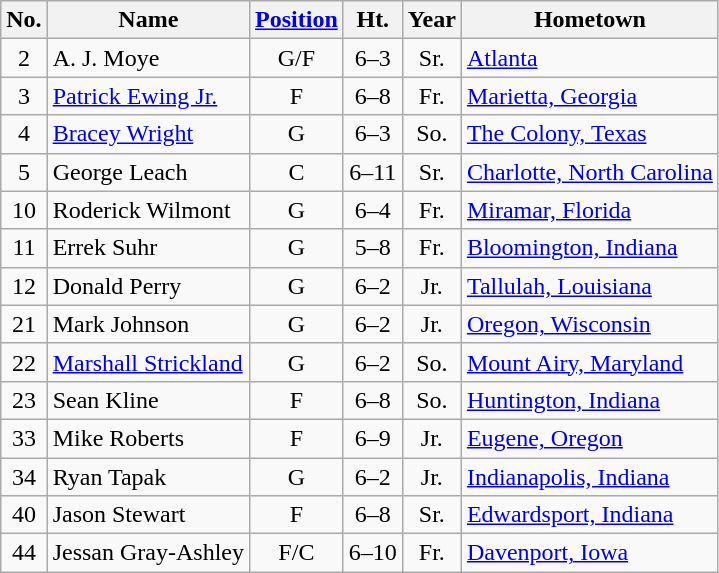<table class="wikitable" style="text-align:center">
<tr>
<th>No.</th>
<th>Name</th>
<th><a href='#'>Position</a></th>
<th>Ht.</th>
<th>Year</th>
<th>Hometown</th>
</tr>
<tr>
<td>2</td>
<td style="text-align:left">A. J. Moye</td>
<td>G/F</td>
<td>6–3</td>
<td>Sr.</td>
<td style="text-align:left"><a href='#'>Atlanta</a></td>
</tr>
<tr>
<td>3</td>
<td style="text-align:left"><a href='#'>Patrick Ewing Jr.</a></td>
<td>F</td>
<td>6–8</td>
<td>Fr.</td>
<td style="text-align:left"><a href='#'>Marietta, Georgia</a></td>
</tr>
<tr>
<td>4</td>
<td style="text-align:left"><a href='#'>Bracey Wright</a></td>
<td>G</td>
<td>6–3</td>
<td>So.</td>
<td style="text-align:left"><a href='#'>The Colony, Texas</a></td>
</tr>
<tr>
<td>5</td>
<td style="text-align:left">George Leach</td>
<td>C</td>
<td>6–11</td>
<td>Sr.</td>
<td style="text-align:left"><a href='#'>Charlotte, North Carolina</a></td>
</tr>
<tr>
<td>10</td>
<td style="text-align:left">Roderick Wilmont</td>
<td>G</td>
<td>6–4</td>
<td>Fr.</td>
<td style="text-align:left"><a href='#'>Miramar, Florida</a></td>
</tr>
<tr>
<td>11</td>
<td style="text-align:left">Errek Suhr</td>
<td>G</td>
<td>5–8</td>
<td>Fr.</td>
<td style="text-align:left"><a href='#'>Bloomington, Indiana</a></td>
</tr>
<tr>
<td>12</td>
<td style="text-align:left">Donald Perry</td>
<td>G</td>
<td>6–2</td>
<td>Jr.</td>
<td style="text-align:left"><a href='#'>Tallulah, Louisiana</a></td>
</tr>
<tr>
<td>21</td>
<td style="text-align:left">Mark Johnson</td>
<td>G</td>
<td>6–2</td>
<td>Jr.</td>
<td style="text-align:left"><a href='#'>Oregon, Wisconsin</a></td>
</tr>
<tr>
<td>22</td>
<td style="text-align:left"><a href='#'>Marshall Strickland</a></td>
<td>G</td>
<td>6–2</td>
<td>So.</td>
<td style="text-align:left"><a href='#'>Mount Airy, Maryland</a></td>
</tr>
<tr>
<td>23</td>
<td style="text-align:left">Sean Kline</td>
<td>F</td>
<td>6–8</td>
<td>So.</td>
<td style="text-align:left"><a href='#'>Huntington, Indiana</a></td>
</tr>
<tr>
<td>33</td>
<td style="text-align:left">Mike Roberts</td>
<td>F</td>
<td>6–9</td>
<td>Jr.</td>
<td style="text-align:left"><a href='#'>Eugene, Oregon</a></td>
</tr>
<tr>
<td>34</td>
<td style="text-align:left">Ryan Tapak</td>
<td>G</td>
<td>6–2</td>
<td>Jr.</td>
<td style="text-align:left"><a href='#'>Indianapolis, Indiana</a></td>
</tr>
<tr>
<td>40</td>
<td style="text-align:left">Jason Stewart</td>
<td>F</td>
<td>6–8</td>
<td>Sr.</td>
<td style="text-align:left"><a href='#'>Edwardsport, Indiana</a></td>
</tr>
<tr>
<td>44</td>
<td style="text-align:left">Jessan Gray-Ashley</td>
<td>F/C</td>
<td>6–10</td>
<td>Fr.</td>
<td style="text-align:left"><a href='#'>Davenport, Iowa</a></td>
</tr>
</table>
